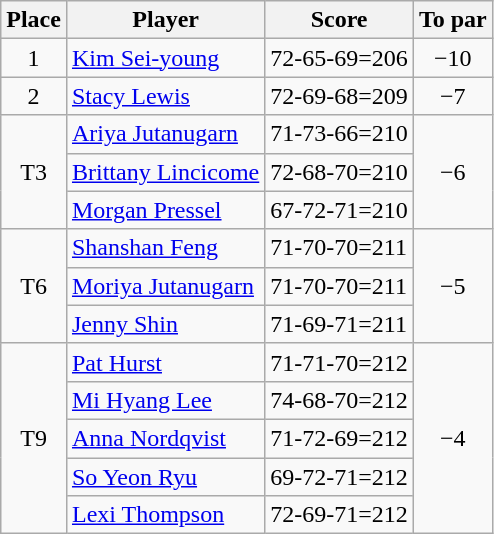<table class="wikitable">
<tr>
<th>Place</th>
<th>Player</th>
<th>Score</th>
<th>To par</th>
</tr>
<tr>
<td align=center>1</td>
<td> <a href='#'>Kim Sei-young</a></td>
<td>72-65-69=206</td>
<td align=center>−10</td>
</tr>
<tr>
<td align=center>2</td>
<td> <a href='#'>Stacy Lewis</a></td>
<td>72-69-68=209</td>
<td align=center>−7</td>
</tr>
<tr>
<td rowspan=3 align=center>T3</td>
<td> <a href='#'>Ariya Jutanugarn</a></td>
<td>71-73-66=210</td>
<td rowspan=3 align=center>−6</td>
</tr>
<tr>
<td> <a href='#'>Brittany Lincicome</a></td>
<td>72-68-70=210</td>
</tr>
<tr>
<td> <a href='#'>Morgan Pressel</a></td>
<td>67-72-71=210</td>
</tr>
<tr>
<td rowspan=3 align=center>T6</td>
<td> <a href='#'>Shanshan Feng</a></td>
<td>71-70-70=211</td>
<td rowspan=3 align=center>−5</td>
</tr>
<tr>
<td> <a href='#'>Moriya Jutanugarn</a></td>
<td>71-70-70=211</td>
</tr>
<tr>
<td> <a href='#'>Jenny Shin</a></td>
<td>71-69-71=211</td>
</tr>
<tr>
<td rowspan=5 align=center>T9</td>
<td> <a href='#'>Pat Hurst</a></td>
<td>71-71-70=212</td>
<td rowspan=5 align=center>−4</td>
</tr>
<tr>
<td> <a href='#'>Mi Hyang Lee</a></td>
<td>74-68-70=212</td>
</tr>
<tr>
<td> <a href='#'>Anna Nordqvist</a></td>
<td>71-72-69=212</td>
</tr>
<tr>
<td> <a href='#'>So Yeon Ryu</a></td>
<td>69-72-71=212</td>
</tr>
<tr>
<td> <a href='#'>Lexi Thompson</a></td>
<td>72-69-71=212</td>
</tr>
</table>
